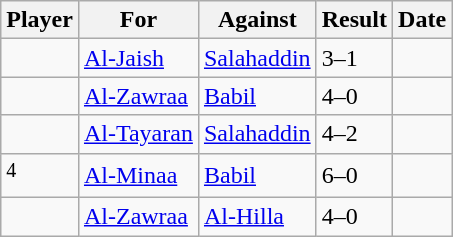<table class="wikitable sortable">
<tr>
<th>Player</th>
<th>For</th>
<th>Against</th>
<th align=center>Result</th>
<th>Date</th>
</tr>
<tr>
<td> </td>
<td><a href='#'>Al-Jaish</a></td>
<td><a href='#'>Salahaddin</a></td>
<td>3–1</td>
<td></td>
</tr>
<tr>
<td> </td>
<td><a href='#'>Al-Zawraa</a></td>
<td><a href='#'>Babil</a></td>
<td>4–0</td>
<td></td>
</tr>
<tr>
<td> </td>
<td><a href='#'>Al-Tayaran</a></td>
<td><a href='#'>Salahaddin</a></td>
<td>4–2</td>
<td></td>
</tr>
<tr>
<td> <sup>4</sup></td>
<td><a href='#'>Al-Minaa</a></td>
<td><a href='#'>Babil</a></td>
<td>6–0</td>
<td></td>
</tr>
<tr>
<td> </td>
<td><a href='#'>Al-Zawraa</a></td>
<td><a href='#'>Al-Hilla</a></td>
<td>4–0</td>
<td></td>
</tr>
</table>
